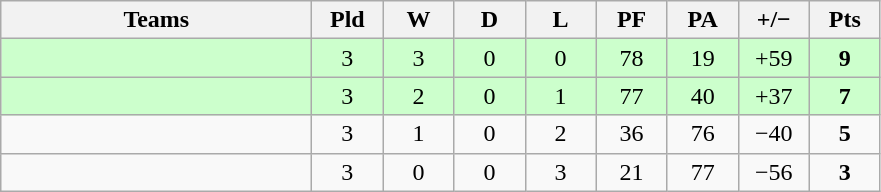<table class="wikitable" style="text-align: center;">
<tr>
<th width="200">Teams</th>
<th width="40">Pld</th>
<th width="40">W</th>
<th width="40">D</th>
<th width="40">L</th>
<th width="40">PF</th>
<th width="40">PA</th>
<th width="40">+/−</th>
<th width="40">Pts</th>
</tr>
<tr bgcolor=ccffcc>
<td align=left></td>
<td>3</td>
<td>3</td>
<td>0</td>
<td>0</td>
<td>78</td>
<td>19</td>
<td>+59</td>
<td><strong>9</strong></td>
</tr>
<tr bgcolor=ccffcc>
<td align=left></td>
<td>3</td>
<td>2</td>
<td>0</td>
<td>1</td>
<td>77</td>
<td>40</td>
<td>+37</td>
<td><strong>7</strong></td>
</tr>
<tr>
<td align=left></td>
<td>3</td>
<td>1</td>
<td>0</td>
<td>2</td>
<td>36</td>
<td>76</td>
<td>−40</td>
<td><strong>5</strong></td>
</tr>
<tr>
<td align=left></td>
<td>3</td>
<td>0</td>
<td>0</td>
<td>3</td>
<td>21</td>
<td>77</td>
<td>−56</td>
<td><strong>3</strong></td>
</tr>
</table>
